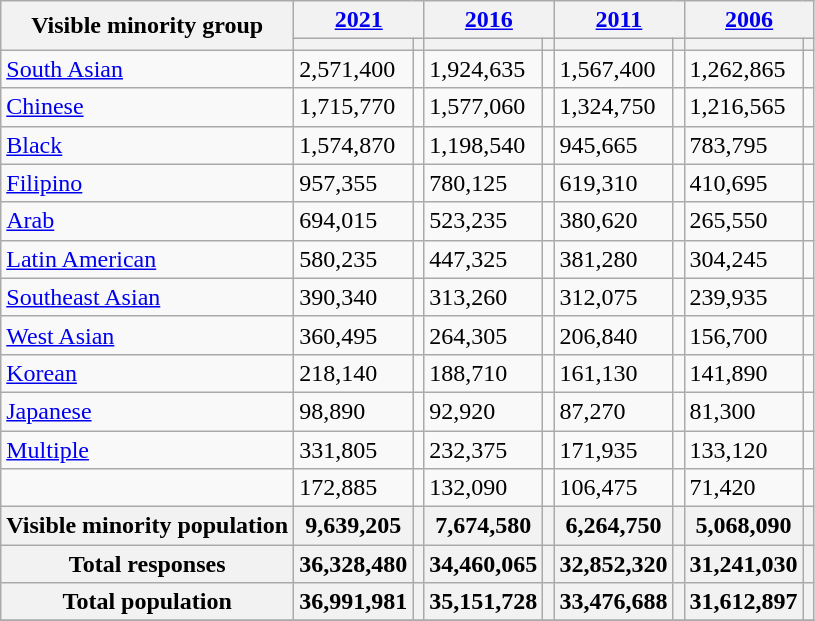<table class="wikitable sortable">
<tr>
<th rowspan="2">Visible minority group</th>
<th colspan="2"><a href='#'>2021</a><br></th>
<th colspan="2"><a href='#'>2016</a><br></th>
<th colspan="2"><a href='#'>2011</a><br></th>
<th colspan="2"><a href='#'>2006</a><br></th>
</tr>
<tr>
<th><a href='#'></a></th>
<th></th>
<th></th>
<th></th>
<th></th>
<th></th>
<th></th>
<th></th>
</tr>
<tr>
<td><a href='#'>South Asian</a></td>
<td>2,571,400</td>
<td></td>
<td>1,924,635</td>
<td></td>
<td>1,567,400</td>
<td></td>
<td>1,262,865</td>
<td></td>
</tr>
<tr>
<td><a href='#'>Chinese</a></td>
<td>1,715,770</td>
<td></td>
<td>1,577,060</td>
<td></td>
<td>1,324,750</td>
<td></td>
<td>1,216,565</td>
<td></td>
</tr>
<tr>
<td><a href='#'>Black</a></td>
<td>1,574,870</td>
<td></td>
<td>1,198,540</td>
<td></td>
<td>945,665</td>
<td></td>
<td>783,795</td>
<td></td>
</tr>
<tr>
<td><a href='#'>Filipino</a></td>
<td>957,355</td>
<td></td>
<td>780,125</td>
<td></td>
<td>619,310</td>
<td></td>
<td>410,695</td>
<td></td>
</tr>
<tr>
<td><a href='#'>Arab</a></td>
<td>694,015</td>
<td></td>
<td>523,235</td>
<td></td>
<td>380,620</td>
<td></td>
<td>265,550</td>
<td></td>
</tr>
<tr>
<td><a href='#'>Latin American</a></td>
<td>580,235</td>
<td></td>
<td>447,325</td>
<td></td>
<td>381,280</td>
<td></td>
<td>304,245</td>
<td></td>
</tr>
<tr>
<td><a href='#'>Southeast Asian</a></td>
<td>390,340</td>
<td></td>
<td>313,260</td>
<td></td>
<td>312,075</td>
<td></td>
<td>239,935</td>
<td></td>
</tr>
<tr>
<td><a href='#'>West Asian</a></td>
<td>360,495</td>
<td></td>
<td>264,305</td>
<td></td>
<td>206,840</td>
<td></td>
<td>156,700</td>
<td></td>
</tr>
<tr>
<td><a href='#'>Korean</a></td>
<td>218,140</td>
<td></td>
<td>188,710</td>
<td></td>
<td>161,130</td>
<td></td>
<td>141,890</td>
<td></td>
</tr>
<tr>
<td><a href='#'>Japanese</a></td>
<td>98,890</td>
<td></td>
<td>92,920</td>
<td></td>
<td>87,270</td>
<td></td>
<td>81,300</td>
<td></td>
</tr>
<tr>
<td><a href='#'>Multiple</a></td>
<td>331,805</td>
<td></td>
<td>232,375</td>
<td></td>
<td>171,935</td>
<td></td>
<td>133,120</td>
<td></td>
</tr>
<tr>
<td></td>
<td>172,885</td>
<td></td>
<td>132,090</td>
<td></td>
<td>106,475</td>
<td></td>
<td>71,420</td>
<td></td>
</tr>
<tr>
<th>Visible minority population</th>
<th>9,639,205</th>
<th></th>
<th>7,674,580</th>
<th></th>
<th>6,264,750</th>
<th></th>
<th>5,068,090</th>
<th></th>
</tr>
<tr class="sortbottom">
<th>Total responses</th>
<th>36,328,480</th>
<th></th>
<th>34,460,065</th>
<th></th>
<th>32,852,320</th>
<th></th>
<th>31,241,030</th>
<th></th>
</tr>
<tr class="sortbottom">
<th>Total population</th>
<th>36,991,981</th>
<th></th>
<th>35,151,728</th>
<th></th>
<th>33,476,688</th>
<th></th>
<th>31,612,897</th>
<th></th>
</tr>
<tr class="sortbottom">
</tr>
</table>
